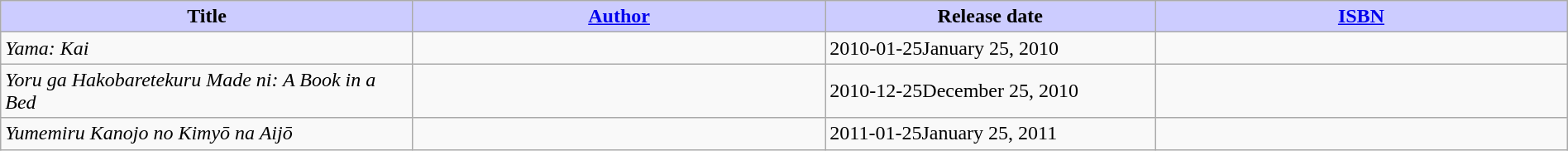<table class="wikitable" style="width: 100%;">
<tr>
<th width=25% style="background:#ccf;">Title</th>
<th width=25% style="background:#ccf;"><a href='#'>Author</a></th>
<th width=20% style="background:#ccf;">Release date</th>
<th width=25% style="background:#ccf;"><a href='#'>ISBN</a></th>
</tr>
<tr>
<td><em>Yama: Kai</em></td>
<td></td>
<td><span>2010-01-25</span>January 25, 2010</td>
<td></td>
</tr>
<tr>
<td><em>Yoru ga Hakobaretekuru Made ni: A Book in a Bed</em></td>
<td></td>
<td><span>2010-12-25</span>December 25, 2010</td>
<td></td>
</tr>
<tr>
<td><em>Yumemiru Kanojo no Kimyō na Aijō</em></td>
<td></td>
<td><span>2011-01-25</span>January 25, 2011</td>
<td></td>
</tr>
</table>
